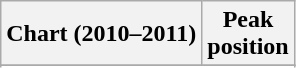<table class="wikitable sortable">
<tr>
<th align="left">Chart (2010–2011)</th>
<th align="center">Peak<br>position</th>
</tr>
<tr>
</tr>
<tr>
</tr>
<tr>
</tr>
<tr>
</tr>
</table>
